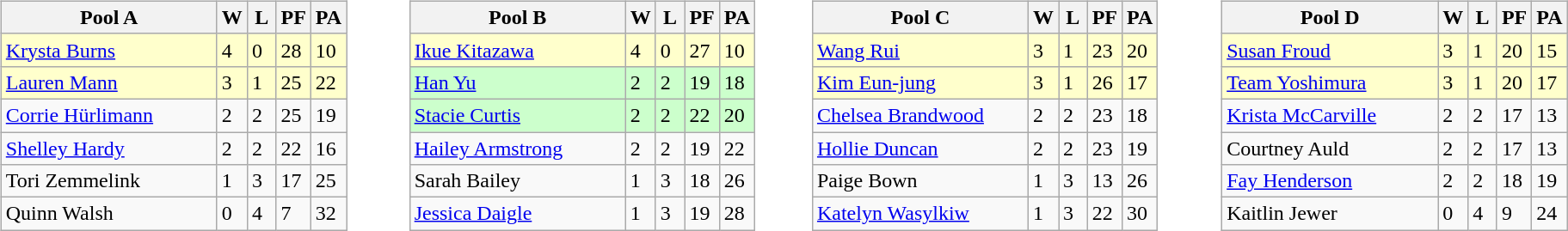<table table>
<tr>
<td valign=top width=10%><br><table class=wikitable>
<tr>
<th width=160>Pool A</th>
<th width=15>W</th>
<th width=15>L</th>
<th width=15>PF</th>
<th width=15>PA</th>
</tr>
<tr bgcolor=#ffffcc>
<td> <a href='#'>Krysta Burns</a></td>
<td>4</td>
<td>0</td>
<td>28</td>
<td>10</td>
</tr>
<tr bgcolor=#ffffcc>
<td> <a href='#'>Lauren Mann</a></td>
<td>3</td>
<td>1</td>
<td>25</td>
<td>22</td>
</tr>
<tr>
<td> <a href='#'>Corrie Hürlimann</a></td>
<td>2</td>
<td>2</td>
<td>25</td>
<td>19</td>
</tr>
<tr>
<td> <a href='#'>Shelley Hardy</a></td>
<td>2</td>
<td>2</td>
<td>22</td>
<td>16</td>
</tr>
<tr>
<td> Tori Zemmelink</td>
<td>1</td>
<td>3</td>
<td>17</td>
<td>25</td>
</tr>
<tr>
<td> Quinn Walsh</td>
<td>0</td>
<td>4</td>
<td>7</td>
<td>32</td>
</tr>
</table>
</td>
<td valign=top width=10%><br><table class=wikitable>
<tr>
<th width=160>Pool B</th>
<th width=15>W</th>
<th width=15>L</th>
<th width=15>PF</th>
<th width=15>PA</th>
</tr>
<tr bgcolor=#ffffcc>
<td> <a href='#'>Ikue Kitazawa</a></td>
<td>4</td>
<td>0</td>
<td>27</td>
<td>10</td>
</tr>
<tr bgcolor=#ccffcc>
<td> <a href='#'>Han Yu</a></td>
<td>2</td>
<td>2</td>
<td>19</td>
<td>18</td>
</tr>
<tr bgcolor=#ccffcc>
<td> <a href='#'>Stacie Curtis</a></td>
<td>2</td>
<td>2</td>
<td>22</td>
<td>20</td>
</tr>
<tr>
<td> <a href='#'>Hailey Armstrong</a></td>
<td>2</td>
<td>2</td>
<td>19</td>
<td>22</td>
</tr>
<tr>
<td> Sarah Bailey</td>
<td>1</td>
<td>3</td>
<td>18</td>
<td>26</td>
</tr>
<tr>
<td> <a href='#'>Jessica Daigle</a></td>
<td>1</td>
<td>3</td>
<td>19</td>
<td>28</td>
</tr>
</table>
</td>
<td valign=top width=10%><br><table class=wikitable>
<tr>
<th width=160>Pool C</th>
<th width=15>W</th>
<th width=15>L</th>
<th width=15>PF</th>
<th width=15>PA</th>
</tr>
<tr bgcolor=#ffffcc>
<td> <a href='#'>Wang Rui</a></td>
<td>3</td>
<td>1</td>
<td>23</td>
<td>20</td>
</tr>
<tr bgcolor=#ffffcc>
<td> <a href='#'>Kim Eun-jung</a></td>
<td>3</td>
<td>1</td>
<td>26</td>
<td>17</td>
</tr>
<tr>
<td> <a href='#'>Chelsea Brandwood</a></td>
<td>2</td>
<td>2</td>
<td>23</td>
<td>18</td>
</tr>
<tr>
<td> <a href='#'>Hollie Duncan</a></td>
<td>2</td>
<td>2</td>
<td>23</td>
<td>19</td>
</tr>
<tr>
<td> Paige Bown</td>
<td>1</td>
<td>3</td>
<td>13</td>
<td>26</td>
</tr>
<tr>
<td> <a href='#'>Katelyn Wasylkiw</a></td>
<td>1</td>
<td>3</td>
<td>22</td>
<td>30</td>
</tr>
</table>
</td>
<td valign=top width=10%><br><table class=wikitable>
<tr>
<th width=160>Pool D</th>
<th width=15>W</th>
<th width=15>L</th>
<th width=15>PF</th>
<th width=15>PA</th>
</tr>
<tr bgcolor=#ffffcc>
<td> <a href='#'>Susan Froud</a></td>
<td>3</td>
<td>1</td>
<td>20</td>
<td>15</td>
</tr>
<tr bgcolor=#ffffcc>
<td> <a href='#'>Team Yoshimura</a></td>
<td>3</td>
<td>1</td>
<td>20</td>
<td>17</td>
</tr>
<tr>
<td> <a href='#'>Krista McCarville</a></td>
<td>2</td>
<td>2</td>
<td>17</td>
<td>13</td>
</tr>
<tr>
<td> Courtney Auld</td>
<td>2</td>
<td>2</td>
<td>17</td>
<td>13</td>
</tr>
<tr>
<td> <a href='#'>Fay Henderson</a></td>
<td>2</td>
<td>2</td>
<td>18</td>
<td>19</td>
</tr>
<tr>
<td> Kaitlin Jewer</td>
<td>0</td>
<td>4</td>
<td>9</td>
<td>24</td>
</tr>
</table>
</td>
</tr>
</table>
